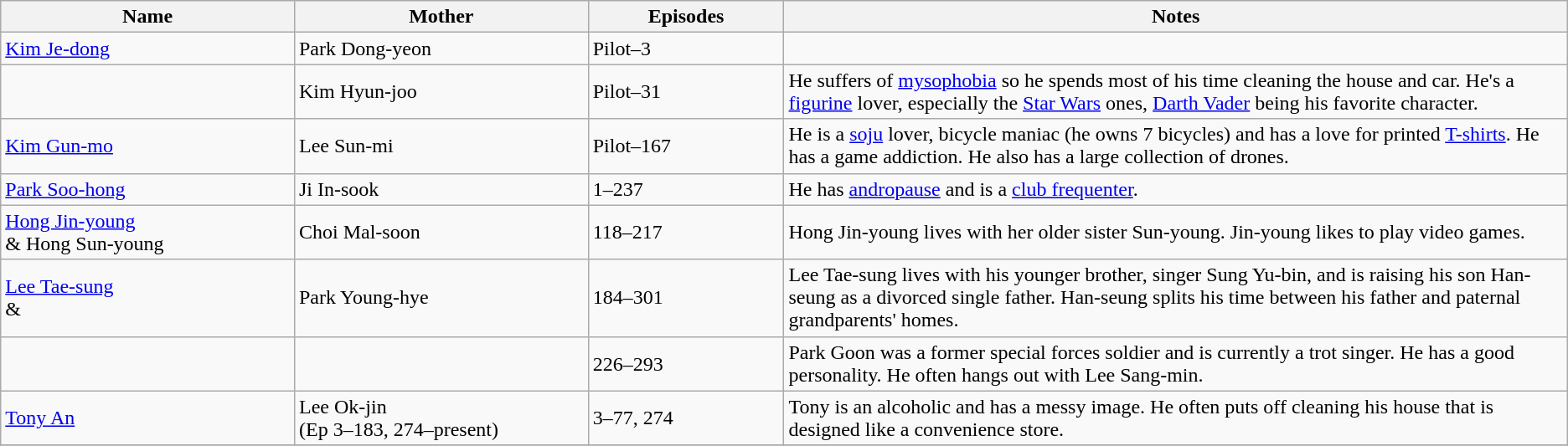<table class="wikitable">
<tr>
<th style="width:15%;text-align:center">Name</th>
<th style="width:15%;text-align:center">Mother</th>
<th style="width:10%;text-align:center">Episodes</th>
<th style="width:40%;text-align:center">Notes</th>
</tr>
<tr>
<td><a href='#'>Kim Je-dong</a></td>
<td>Park Dong-yeon</td>
<td>Pilot–3</td>
<td></td>
</tr>
<tr>
<td></td>
<td>Kim Hyun-joo</td>
<td>Pilot–31</td>
<td>He suffers of <a href='#'>mysophobia</a> so he spends most of his time cleaning the house and car. He's a <a href='#'>figurine</a> lover, especially the <a href='#'>Star Wars</a> ones, <a href='#'>Darth Vader</a> being his favorite character.</td>
</tr>
<tr>
<td><a href='#'>Kim Gun-mo</a></td>
<td>Lee Sun-mi</td>
<td>Pilot–167</td>
<td>He is a <a href='#'>soju</a> lover, bicycle maniac (he owns 7 bicycles) and has a love for printed <a href='#'>T-shirts</a>. He has a game addiction. He also has a large collection of drones.</td>
</tr>
<tr>
<td><a href='#'>Park Soo-hong</a></td>
<td>Ji In-sook</td>
<td>1–237</td>
<td>He has <a href='#'>andropause</a> and is a <a href='#'>club frequenter</a>.</td>
</tr>
<tr>
<td><a href='#'>Hong Jin-young</a><br>& Hong Sun-young</td>
<td>Choi Mal-soon</td>
<td>118–217<br></td>
<td>Hong Jin-young lives with her older sister Sun-young. Jin-young likes to play video games.</td>
</tr>
<tr>
<td><a href='#'>Lee Tae-sung</a><br>& </td>
<td>Park Young-hye</td>
<td>184–301</td>
<td>Lee Tae-sung lives with his younger brother, singer Sung Yu-bin, and is raising his son Han-seung as a divorced single father. Han-seung splits his time between his father and paternal grandparents' homes.</td>
</tr>
<tr>
<td></td>
<td></td>
<td>226–293</td>
<td>Park Goon was a former special forces soldier and is currently a trot singer. He has a good personality. He often hangs out with Lee Sang-min.</td>
</tr>
<tr>
<td><a href='#'>Tony An</a></td>
<td>Lee Ok-jin <br>(Ep 3–183, 274–present)</td>
<td>3–77, 274</td>
<td>Tony is an alcoholic and has a messy image. He often puts off cleaning his house that is designed like a convenience store.</td>
</tr>
<tr>
</tr>
</table>
